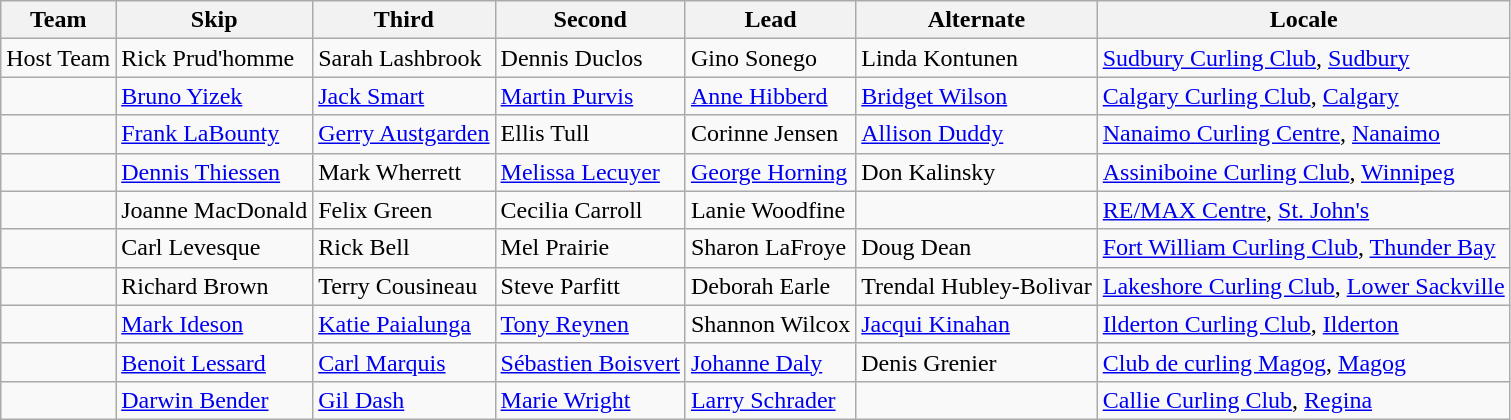<table class=wikitable>
<tr>
<th>Team</th>
<th>Skip</th>
<th>Third</th>
<th>Second</th>
<th>Lead</th>
<th>Alternate</th>
<th>Locale</th>
</tr>
<tr>
<td> Host Team</td>
<td>Rick Prud'homme</td>
<td>Sarah Lashbrook</td>
<td>Dennis Duclos</td>
<td>Gino Sonego</td>
<td>Linda Kontunen</td>
<td><a href='#'>Sudbury Curling Club</a>, <a href='#'>Sudbury</a></td>
</tr>
<tr>
<td></td>
<td><a href='#'>Bruno Yizek</a></td>
<td><a href='#'>Jack Smart</a></td>
<td><a href='#'>Martin Purvis</a></td>
<td><a href='#'>Anne Hibberd</a></td>
<td><a href='#'>Bridget Wilson</a></td>
<td><a href='#'>Calgary Curling Club</a>, <a href='#'>Calgary</a></td>
</tr>
<tr>
<td></td>
<td><a href='#'>Frank LaBounty</a></td>
<td><a href='#'>Gerry Austgarden</a></td>
<td>Ellis Tull</td>
<td>Corinne Jensen</td>
<td><a href='#'>Allison Duddy</a></td>
<td><a href='#'>Nanaimo Curling Centre</a>, <a href='#'>Nanaimo</a></td>
</tr>
<tr>
<td></td>
<td><a href='#'>Dennis Thiessen</a></td>
<td>Mark Wherrett</td>
<td><a href='#'>Melissa Lecuyer</a></td>
<td><a href='#'>George Horning</a></td>
<td>Don Kalinsky</td>
<td><a href='#'>Assiniboine Curling Club</a>, <a href='#'>Winnipeg</a></td>
</tr>
<tr>
<td></td>
<td>Joanne MacDonald</td>
<td>Felix Green</td>
<td>Cecilia Carroll</td>
<td>Lanie Woodfine</td>
<td></td>
<td><a href='#'>RE/MAX Centre</a>, <a href='#'>St. John's</a></td>
</tr>
<tr>
<td></td>
<td>Carl Levesque</td>
<td>Rick Bell</td>
<td>Mel Prairie</td>
<td>Sharon LaFroye</td>
<td>Doug Dean</td>
<td><a href='#'>Fort William Curling Club</a>, <a href='#'>Thunder Bay</a></td>
</tr>
<tr>
<td></td>
<td>Richard Brown</td>
<td>Terry Cousineau</td>
<td>Steve Parfitt</td>
<td>Deborah Earle</td>
<td>Trendal Hubley-Bolivar</td>
<td><a href='#'>Lakeshore Curling Club</a>, <a href='#'>Lower Sackville</a></td>
</tr>
<tr>
<td></td>
<td><a href='#'>Mark Ideson</a></td>
<td><a href='#'>Katie Paialunga</a></td>
<td><a href='#'>Tony Reynen</a></td>
<td>Shannon Wilcox</td>
<td><a href='#'>Jacqui Kinahan</a></td>
<td><a href='#'>Ilderton Curling Club</a>, <a href='#'>Ilderton</a></td>
</tr>
<tr>
<td></td>
<td><a href='#'>Benoit Lessard</a></td>
<td><a href='#'>Carl Marquis</a></td>
<td><a href='#'>Sébastien Boisvert</a></td>
<td><a href='#'>Johanne Daly</a></td>
<td>Denis Grenier</td>
<td><a href='#'>Club de curling Magog</a>, <a href='#'>Magog</a></td>
</tr>
<tr>
<td></td>
<td><a href='#'>Darwin Bender</a></td>
<td><a href='#'>Gil Dash</a></td>
<td><a href='#'>Marie Wright</a></td>
<td><a href='#'>Larry Schrader</a></td>
<td></td>
<td><a href='#'>Callie Curling Club</a>, <a href='#'>Regina</a></td>
</tr>
</table>
